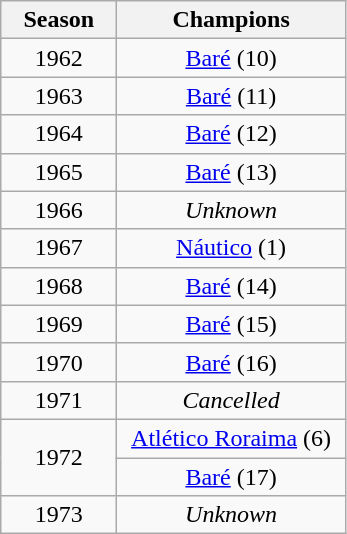<table class="wikitable" style="text-align:center; margin-left:1em;">
<tr>
<th style="width:70px">Season</th>
<th style="width:145px">Champions</th>
</tr>
<tr>
<td>1962</td>
<td><a href='#'>Baré</a> (10)</td>
</tr>
<tr>
<td>1963</td>
<td><a href='#'>Baré</a> (11)</td>
</tr>
<tr>
<td>1964</td>
<td><a href='#'>Baré</a> (12)</td>
</tr>
<tr>
<td>1965</td>
<td><a href='#'>Baré</a> (13)</td>
</tr>
<tr>
<td>1966</td>
<td><em>Unknown</em></td>
</tr>
<tr>
<td>1967</td>
<td><a href='#'>Náutico</a> (1)</td>
</tr>
<tr>
<td>1968</td>
<td><a href='#'>Baré</a> (14)</td>
</tr>
<tr>
<td>1969</td>
<td><a href='#'>Baré</a> (15)</td>
</tr>
<tr>
<td>1970</td>
<td><a href='#'>Baré</a> (16)</td>
</tr>
<tr>
<td>1971</td>
<td><em>Cancelled</em></td>
</tr>
<tr>
<td rowspan="2">1972</td>
<td><a href='#'>Atlético Roraima</a> (6)</td>
</tr>
<tr>
<td><a href='#'>Baré</a> (17)</td>
</tr>
<tr>
<td>1973</td>
<td><em>Unknown</em></td>
</tr>
</table>
